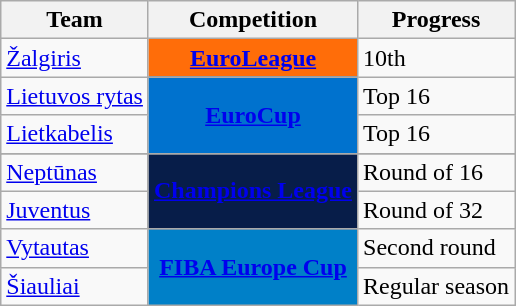<table class="wikitable sortable">
<tr>
<th>Team</th>
<th>Competition</th>
<th>Progress</th>
</tr>
<tr>
<td><a href='#'>Žalgiris</a></td>
<td style="background:#ff6d09;color:#ffffff;text-align:center"><strong><a href='#'><span>EuroLeague</span></a></strong></td>
<td>10th</td>
</tr>
<tr>
<td><a href='#'>Lietuvos rytas</a></td>
<td rowspan="2" style="background-color:#0072CE;color:white;text-align:center"><strong><a href='#'><span>EuroCup</span></a></strong></td>
<td>Top 16</td>
</tr>
<tr>
<td><a href='#'>Lietkabelis</a></td>
<td>Top 16</td>
</tr>
<tr>
</tr>
<tr>
<td><a href='#'>Neptūnas</a></td>
<td rowspan="2" style="background-color:#071D49;color:#D0D3D4;text-align:center"><strong><a href='#'><span>Champions League</span></a></strong></td>
<td>Round of 16</td>
</tr>
<tr>
<td><a href='#'>Juventus</a></td>
<td>Round of 32</td>
</tr>
<tr>
<td><a href='#'>Vytautas</a></td>
<td rowspan="2" style="background-color:#0080C8;color:white;text-align:center"><strong><a href='#'><span>FIBA Europe Cup</span></a></strong></td>
<td>Second round</td>
</tr>
<tr>
<td><a href='#'>Šiauliai</a></td>
<td>Regular season</td>
</tr>
</table>
